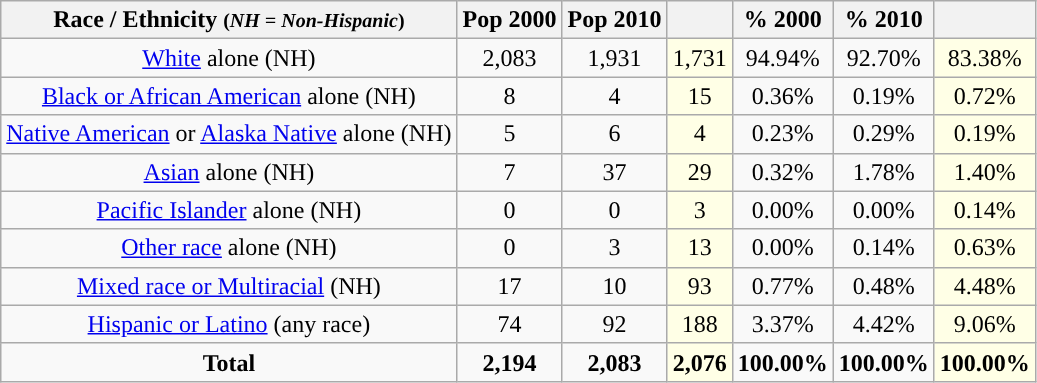<table class="wikitable" style="text-align:center;">
<tr>
<th>Race / Ethnicity <small>(<em>NH = Non-Hispanic</em>)</small></th>
<th>Pop 2000</th>
<th>Pop 2010</th>
<th></th>
<th>% 2000</th>
<th>% 2010</th>
<th></th>
</tr>
<tr>
<td><a href='#'>White</a> alone (NH)</td>
<td>2,083</td>
<td>1,931</td>
<td style='background: #ffffe6;'>1,731</td>
<td>94.94%</td>
<td>92.70%</td>
<td style='background: #ffffe6;'>83.38%</td>
</tr>
<tr>
<td><a href='#'>Black or African American</a> alone (NH)</td>
<td>8</td>
<td>4</td>
<td style='background: #ffffe6;'>15</td>
<td>0.36%</td>
<td>0.19%</td>
<td style='background: #ffffe6;'>0.72%</td>
</tr>
<tr>
<td><a href='#'>Native American</a> or <a href='#'>Alaska Native</a> alone (NH)</td>
<td>5</td>
<td>6</td>
<td style='background: #ffffe6;'>4</td>
<td>0.23%</td>
<td>0.29%</td>
<td style='background: #ffffe6;'>0.19%</td>
</tr>
<tr>
<td><a href='#'>Asian</a> alone (NH)</td>
<td>7</td>
<td>37</td>
<td style='background: #ffffe6;'>29</td>
<td>0.32%</td>
<td>1.78%</td>
<td style='background: #ffffe6;'>1.40%</td>
</tr>
<tr>
<td><a href='#'>Pacific Islander</a> alone (NH)</td>
<td>0</td>
<td>0</td>
<td style='background: #ffffe6;'>3</td>
<td>0.00%</td>
<td>0.00%</td>
<td style='background: #ffffe6;'>0.14%</td>
</tr>
<tr>
<td><a href='#'>Other race</a> alone (NH)</td>
<td>0</td>
<td>3</td>
<td style='background: #ffffe6;'>13</td>
<td>0.00%</td>
<td>0.14%</td>
<td style='background: #ffffe6;'>0.63%</td>
</tr>
<tr>
<td><a href='#'>Mixed race or Multiracial</a> (NH)</td>
<td>17</td>
<td>10</td>
<td style='background: #ffffe6;'>93</td>
<td>0.77%</td>
<td>0.48%</td>
<td style='background: #ffffe6;'>4.48%</td>
</tr>
<tr>
<td><a href='#'>Hispanic or Latino</a> (any race)</td>
<td>74</td>
<td>92</td>
<td style='background: #ffffe6;'>188</td>
<td>3.37%</td>
<td>4.42%</td>
<td style='background: #ffffe6;'>9.06%</td>
</tr>
<tr>
<td><strong>Total</strong></td>
<td><strong>2,194</strong></td>
<td><strong>2,083</strong></td>
<td style='background: #ffffe6;'><strong>2,076</strong></td>
<td><strong>100.00%</strong></td>
<td><strong>100.00%</strong></td>
<td style='background: #ffffe6;'><strong>100.00%</strong></td>
</tr>
</table>
